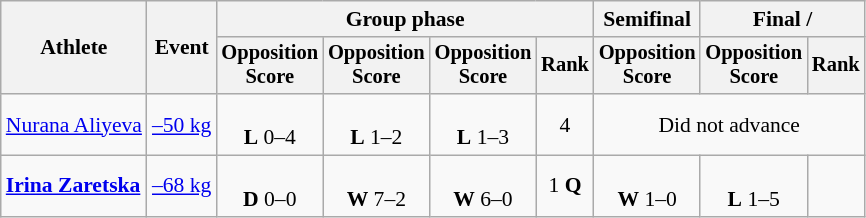<table class="wikitable" style="font-size:90%">
<tr>
<th rowspan="2">Athlete</th>
<th rowspan="2">Event</th>
<th colspan="4">Group phase</th>
<th>Semifinal</th>
<th colspan=2>Final / </th>
</tr>
<tr style="font-size:95%">
<th>Opposition <br> Score</th>
<th>Opposition <br> Score</th>
<th>Opposition <br> Score</th>
<th>Rank</th>
<th>Opposition <br> Score</th>
<th>Opposition <br> Score</th>
<th>Rank</th>
</tr>
<tr align=center>
<td align=left><a href='#'>Nurana Aliyeva</a></td>
<td align=left><a href='#'>–50 kg</a></td>
<td><br><strong>L</strong> 0–4</td>
<td><br><strong>L</strong> 1–2</td>
<td><br><strong>L</strong> 1–3</td>
<td>4</td>
<td colspan=3>Did not advance</td>
</tr>
<tr align=center>
<td align=left><strong><a href='#'>Irina Zaretska</a></strong></td>
<td align=left><a href='#'>–68 kg</a></td>
<td><br><strong>D</strong> 0–0</td>
<td><br><strong>W</strong> 7–2</td>
<td><br><strong>W</strong> 6–0</td>
<td>1 <strong>Q</strong></td>
<td><br><strong>W</strong> 1–0</td>
<td><br><strong>L</strong> 1–5</td>
<td></td>
</tr>
</table>
